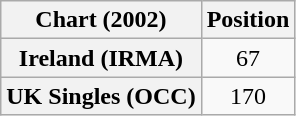<table class="wikitable plainrowheaders" style="text-align:center">
<tr>
<th>Chart (2002)</th>
<th>Position</th>
</tr>
<tr>
<th scope="row">Ireland (IRMA)</th>
<td>67</td>
</tr>
<tr>
<th scope="row">UK Singles (OCC)</th>
<td>170</td>
</tr>
</table>
